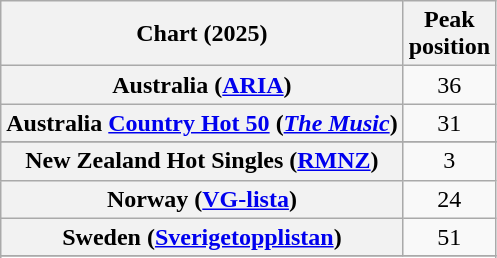<table class="wikitable sortable plainrowheaders" style="text-align:center">
<tr>
<th scope="col">Chart (2025)</th>
<th scope="col">Peak<br>position</th>
</tr>
<tr>
<th scope="row">Australia (<a href='#'>ARIA</a>)</th>
<td>36</td>
</tr>
<tr>
<th scope="row">Australia <a href='#'>Country Hot 50</a> (<em><a href='#'>The Music</a></em>)</th>
<td>31</td>
</tr>
<tr>
</tr>
<tr>
</tr>
<tr>
</tr>
<tr>
<th scope="row">New Zealand Hot Singles (<a href='#'>RMNZ</a>)</th>
<td>3</td>
</tr>
<tr>
<th scope="row">Norway (<a href='#'>VG-lista</a>)</th>
<td>24</td>
</tr>
<tr>
<th scope="row">Sweden (<a href='#'>Sverigetopplistan</a>)</th>
<td>51</td>
</tr>
<tr>
</tr>
<tr>
</tr>
<tr>
</tr>
<tr>
</tr>
</table>
